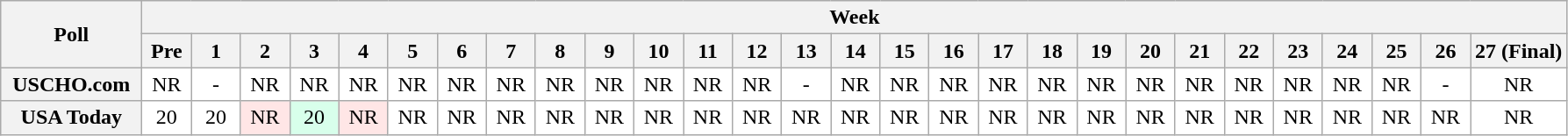<table class="wikitable" style="white-space:nowrap;">
<tr>
<th scope="col" width="100" rowspan="2">Poll</th>
<th colspan="28">Week</th>
</tr>
<tr>
<th scope="col" width="30">Pre</th>
<th scope="col" width="30">1</th>
<th scope="col" width="30">2</th>
<th scope="col" width="30">3</th>
<th scope="col" width="30">4</th>
<th scope="col" width="30">5</th>
<th scope="col" width="30">6</th>
<th scope="col" width="30">7</th>
<th scope="col" width="30">8</th>
<th scope="col" width="30">9</th>
<th scope="col" width="30">10</th>
<th scope="col" width="30">11</th>
<th scope="col" width="30">12</th>
<th scope="col" width="30">13</th>
<th scope="col" width="30">14</th>
<th scope="col" width="30">15</th>
<th scope="col" width="30">16</th>
<th scope="col" width="30">17</th>
<th scope="col" width="30">18</th>
<th scope="col" width="30">19</th>
<th scope="col" width="30">20</th>
<th scope="col" width="30">21</th>
<th scope="col" width="30">22</th>
<th scope="col" width="30">23</th>
<th scope="col" width="30">24</th>
<th scope="col" width="30">25</th>
<th scope="col" width="30">26</th>
<th scope="col" width="30">27 (Final)</th>
</tr>
<tr style="text-align:center;">
<th>USCHO.com</th>
<td bgcolor=FFFFFF>NR</td>
<td bgcolor=FFFFFF>-</td>
<td bgcolor=FFFFFF>NR</td>
<td bgcolor=FFFFFF>NR</td>
<td bgcolor=FFFFFF>NR</td>
<td bgcolor=FFFFFF>NR</td>
<td bgcolor=FFFFFF>NR</td>
<td bgcolor=FFFFFF>NR</td>
<td bgcolor=FFFFFF>NR</td>
<td bgcolor=FFFFFF>NR</td>
<td bgcolor=FFFFFF>NR</td>
<td bgcolor=FFFFFF>NR</td>
<td bgcolor=FFFFFF>NR</td>
<td bgcolor=FFFFFF>-</td>
<td bgcolor=FFFFFF>NR</td>
<td bgcolor=FFFFFF>NR</td>
<td bgcolor=FFFFFF>NR</td>
<td bgcolor=FFFFFF>NR</td>
<td bgcolor=FFFFFF>NR</td>
<td bgcolor=FFFFFF>NR</td>
<td bgcolor=FFFFFF>NR</td>
<td bgcolor=FFFFFF>NR</td>
<td bgcolor=FFFFFF>NR</td>
<td bgcolor=FFFFFF>NR</td>
<td bgcolor=FFFFFF>NR</td>
<td bgcolor=FFFFFF>NR</td>
<td bgcolor=FFFFFF>-</td>
<td bgcolor=FFFFFF>NR</td>
</tr>
<tr style="text-align:center;">
<th>USA Today</th>
<td bgcolor=FFFFFF>20</td>
<td bgcolor=FFFFFF>20</td>
<td bgcolor=FFE6E6>NR</td>
<td bgcolor=D8FFEB>20</td>
<td bgcolor=FFE6E6>NR</td>
<td bgcolor=FFFFFF>NR</td>
<td bgcolor=FFFFFF>NR</td>
<td bgcolor=FFFFFF>NR</td>
<td bgcolor=FFFFFF>NR</td>
<td bgcolor=FFFFFF>NR</td>
<td bgcolor=FFFFFF>NR</td>
<td bgcolor=FFFFFF>NR</td>
<td bgcolor=FFFFFF>NR</td>
<td bgcolor=FFFFFF>NR</td>
<td bgcolor=FFFFFF>NR</td>
<td bgcolor=FFFFFF>NR</td>
<td bgcolor=FFFFFF>NR</td>
<td bgcolor=FFFFFF>NR</td>
<td bgcolor=FFFFFF>NR</td>
<td bgcolor=FFFFFF>NR</td>
<td bgcolor=FFFFFF>NR</td>
<td bgcolor=FFFFFF>NR</td>
<td bgcolor=FFFFFF>NR</td>
<td bgcolor=FFFFFF>NR</td>
<td bgcolor=FFFFFF>NR</td>
<td bgcolor=FFFFFF>NR</td>
<td bgcolor=FFFFFF>NR</td>
<td bgcolor=FFFFFF>NR</td>
</tr>
</table>
